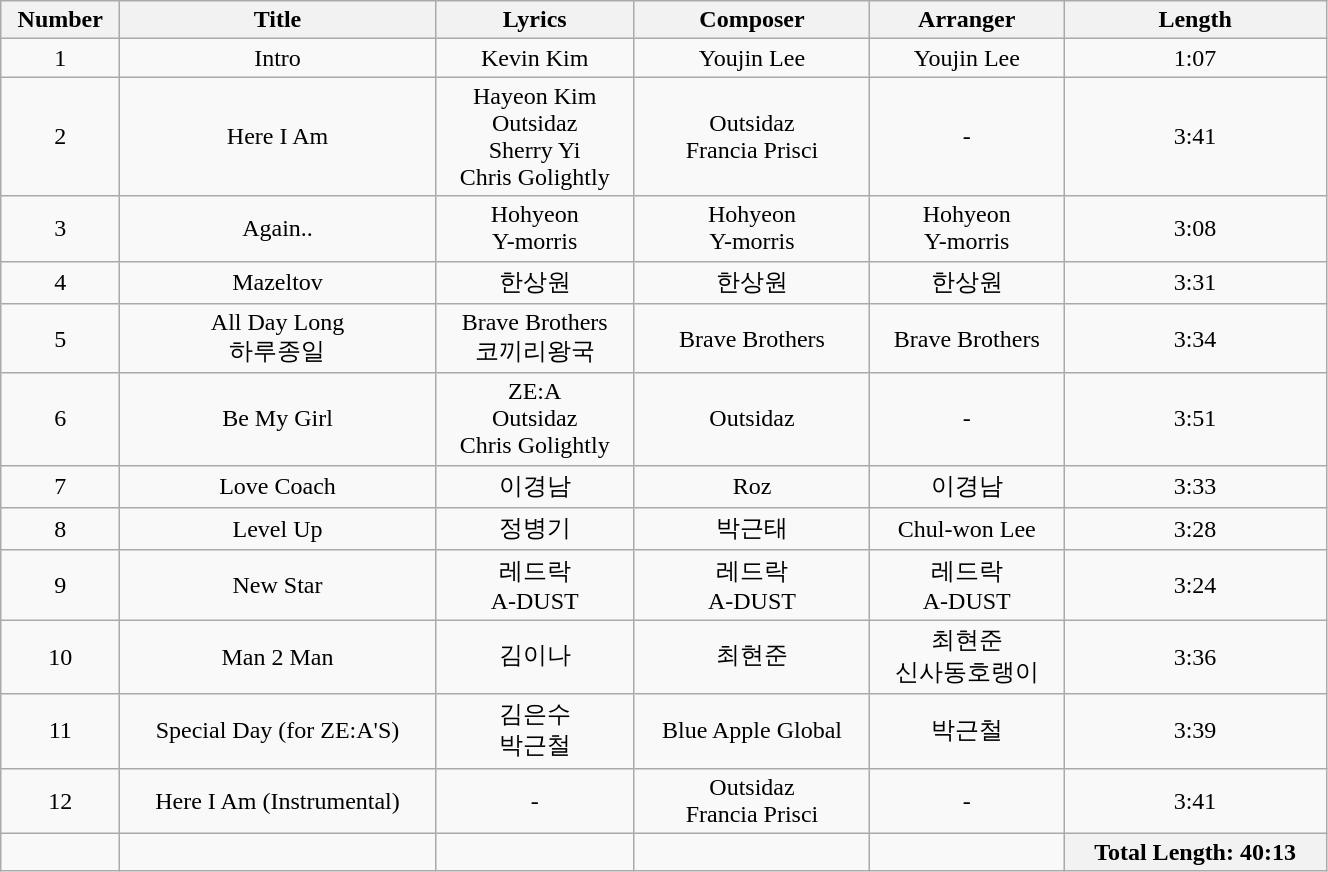<table class="wikitable" style=" width: 70%; text-align:center;">
<tr>
<th scope="col" style="text-align:center;">Number</th>
<th scope="col" style="text-align:center;">Title</th>
<th scope="col" style="text-align:center;">Lyrics</th>
<th scope="col" style="text-align:center;">Composer</th>
<th scope="col" style="text-align:center;">Arranger</th>
<th scope="col" style="text-align:center;">Length</th>
</tr>
<tr>
<td>1</td>
<td>Intro</td>
<td>Kevin Kim</td>
<td>Youjin Lee</td>
<td>Youjin Lee</td>
<td>1:07</td>
</tr>
<tr>
<td>2</td>
<td>Here I Am</td>
<td>Hayeon Kim<br>Outsidaz<br>Sherry Yi<br>Chris Golightly</td>
<td>Outsidaz<br>Francia Prisci</td>
<td>-</td>
<td>3:41</td>
</tr>
<tr>
<td>3</td>
<td>Again..</td>
<td>Hohyeon<br>Y-morris</td>
<td>Hohyeon<br>Y-morris</td>
<td>Hohyeon<br>Y-morris</td>
<td>3:08</td>
</tr>
<tr>
<td>4</td>
<td>Mazeltov</td>
<td>한상원</td>
<td>한상원</td>
<td>한상원</td>
<td>3:31</td>
</tr>
<tr>
<td>5</td>
<td>All Day Long<br>하루종일</td>
<td>Brave Brothers<br>코끼리왕국</td>
<td>Brave Brothers</td>
<td>Brave Brothers</td>
<td>3:34</td>
</tr>
<tr>
<td>6</td>
<td>Be My Girl</td>
<td>ZE:A<br>Outsidaz<br>Chris Golightly</td>
<td>Outsidaz</td>
<td>-</td>
<td>3:51</td>
</tr>
<tr>
<td>7</td>
<td>Love Coach</td>
<td>이경남</td>
<td>Roz</td>
<td>이경남</td>
<td>3:33</td>
</tr>
<tr>
<td>8</td>
<td>Level Up</td>
<td>정병기</td>
<td>박근태</td>
<td>Chul-won Lee</td>
<td>3:28</td>
</tr>
<tr>
<td>9</td>
<td>New Star</td>
<td>레드락<br>A-DUST</td>
<td>레드락<br>A-DUST</td>
<td>레드락<br>A-DUST</td>
<td>3:24</td>
</tr>
<tr>
<td>10</td>
<td>Man 2 Man</td>
<td>김이나</td>
<td>최현준</td>
<td>최현준<br>신사동호랭이</td>
<td>3:36</td>
</tr>
<tr>
<td>11</td>
<td>Special Day (for ZE:A'S)</td>
<td>김은수<br>박근철</td>
<td>Blue Apple Global</td>
<td>박근철</td>
<td>3:39</td>
</tr>
<tr>
<td>12</td>
<td>Here I Am (Instrumental)</td>
<td>-</td>
<td>Outsidaz<br>Francia Prisci</td>
<td>-</td>
<td>3:41</td>
</tr>
<tr>
<td></td>
<td></td>
<td></td>
<td></td>
<td></td>
<th scope="col" style="text-align:center;">Total Length: 40:13</th>
</tr>
</table>
